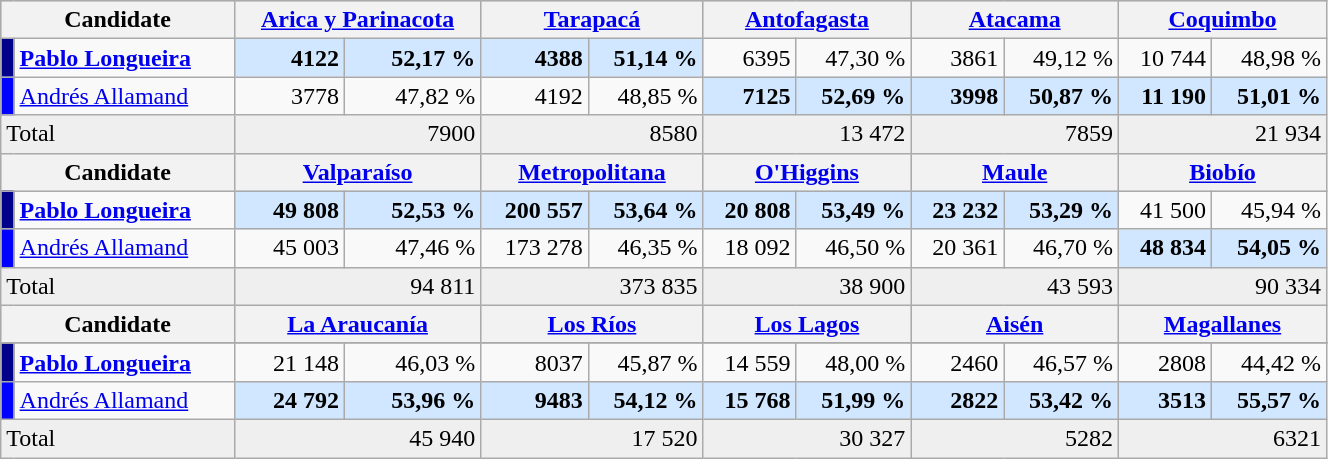<table class="wikitable" width=70%>
<tr align="center" style="background:#ccc">
<th colspan=2>Candidate</th>
<th colspan=2><a href='#'>Arica y Parinacota</a></th>
<th colspan=2><a href='#'>Tarapacá</a></th>
<th colspan=2><a href='#'>Antofagasta</a></th>
<th colspan=2><a href='#'>Atacama</a></th>
<th colspan=2><a href='#'>Coquimbo</a></th>
</tr>
<tr align=right>
<td bgcolor=darkblue></td>
<td align=left><strong><a href='#'>Pablo Longueira</a></strong></td>
<td style="background:#D0E7FF"><strong>4122</strong></td>
<td style="background:#D0E7FF"><strong>52,17 %</strong></td>
<td style="background:#D0E7FF"><strong>4388</strong></td>
<td style="background:#D0E7FF"><strong>51,14 %</strong></td>
<td>6395</td>
<td>47,30 %</td>
<td>3861</td>
<td>49,12 %</td>
<td>10 744</td>
<td>48,98 %</td>
</tr>
<tr align=right>
<td bgcolor=blue></td>
<td align=left><a href='#'>Andrés Allamand</a></td>
<td>3778</td>
<td>47,82 %</td>
<td>4192</td>
<td>48,85 %</td>
<td style="background:#D0E7FF"><strong>7125</strong></td>
<td style="background:#D0E7FF"><strong>52,69 %</strong></td>
<td style="background:#D0E7FF"><strong>3998</strong></td>
<td style="background:#D0E7FF"><strong>50,87 %</strong></td>
<td style="background:#D0E7FF"><strong>11 190</strong></td>
<td style="background:#D0E7FF"><strong>51,01 %</strong></td>
</tr>
<tr align=right style="background:#efefef;">
<td align=left colspan=2>Total</td>
<td colspan=2>7900</td>
<td colspan=2>8580</td>
<td colspan=2>13 472</td>
<td colspan=2>7859</td>
<td colspan=2>21 934</td>
</tr>
<tr align=center style="background:#ccc">
<th colspan=2>Candidate</th>
<th colspan=2><a href='#'>Valparaíso</a></th>
<th colspan=2><a href='#'>Metropolitana</a></th>
<th colspan=2><a href='#'>O'Higgins</a></th>
<th colspan=2><a href='#'>Maule</a></th>
<th colspan=2><a href='#'>Biobío</a></th>
</tr>
<tr align=right>
<td bgcolor=darkblue></td>
<td align=left><strong><a href='#'>Pablo Longueira</a></strong></td>
<td style="background:#D0E7FF"><strong>49 808</strong></td>
<td style="background:#D0E7FF"><strong>52,53 %</strong></td>
<td style="background:#D0E7FF"><strong>200 557</strong></td>
<td style="background:#D0E7FF"><strong>53,64 %</strong></td>
<td style="background:#D0E7FF"><strong>20 808</strong></td>
<td style="background:#D0E7FF"><strong>53,49 %</strong></td>
<td style="background:#D0E7FF"><strong>23 232</strong></td>
<td style="background:#D0E7FF"><strong>53,29 %</strong></td>
<td>41 500</td>
<td>45,94 %</td>
</tr>
<tr align=right>
<td bgcolor=blue></td>
<td align=left><a href='#'>Andrés Allamand</a></td>
<td>45 003</td>
<td>47,46 %</td>
<td>173 278</td>
<td>46,35 %</td>
<td>18 092</td>
<td>46,50 %</td>
<td>20 361</td>
<td>46,70 %</td>
<td style="background:#D0E7FF"><strong>48 834</strong></td>
<td style="background:#D0E7FF"><strong>54,05 %</strong></td>
</tr>
<tr align=right style="background:#efefef;">
<td align=left colspan=2>Total</td>
<td colspan=2>94 811</td>
<td colspan=2>373 835</td>
<td colspan=2>38 900</td>
<td colspan=2>43 593</td>
<td colspan=2>90 334</td>
</tr>
<tr align=center style="background:#ccc">
<th colspan=2>Candidate</th>
<th colspan=2><a href='#'>La Araucanía</a></th>
<th colspan=2><a href='#'>Los Ríos</a></th>
<th colspan=2><a href='#'>Los Lagos</a></th>
<th colspan=2><a href='#'>Aisén</a></th>
<th colspan=2><a href='#'>Magallanes</a></th>
</tr>
<tr align=center style="background:#ccc">
</tr>
<tr align=right>
<td bgcolor=darkblue></td>
<td align=left><strong><a href='#'>Pablo Longueira</a></strong></td>
<td>21 148</td>
<td>46,03 %</td>
<td>8037</td>
<td>45,87 %</td>
<td>14 559</td>
<td>48,00 %</td>
<td>2460</td>
<td>46,57 %</td>
<td>2808</td>
<td>44,42 %</td>
</tr>
<tr align=right>
<td bgcolor=blue></td>
<td align=left><a href='#'>Andrés Allamand</a></td>
<td style="background:#D0E7FF"><strong>24 792</strong></td>
<td style="background:#D0E7FF"><strong>53,96 %</strong></td>
<td style="background:#D0E7FF"><strong>9483</strong></td>
<td style="background:#D0E7FF"><strong>54,12 %</strong></td>
<td style="background:#D0E7FF"><strong>15 768</strong></td>
<td style="background:#D0E7FF"><strong>51,99 %</strong></td>
<td style="background:#D0E7FF"><strong>2822</strong></td>
<td style="background:#D0E7FF"><strong>53,42 %</strong></td>
<td style="background:#D0E7FF"><strong>3513</strong></td>
<td style="background:#D0E7FF"><strong>55,57 %</strong></td>
</tr>
<tr align=right style="background:#efefef;">
<td align=left colspan=2>Total</td>
<td colspan=2>45 940</td>
<td colspan="2">17 520</td>
<td colspan="2">30 327</td>
<td colspan="2">5282</td>
<td colspan="2">6321</td>
</tr>
</table>
